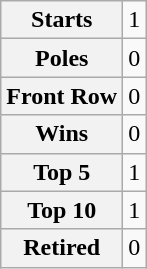<table class="wikitable" style="text-align:center">
<tr>
<th>Starts</th>
<td>1</td>
</tr>
<tr>
<th>Poles</th>
<td>0</td>
</tr>
<tr>
<th>Front Row</th>
<td>0</td>
</tr>
<tr>
<th>Wins</th>
<td>0</td>
</tr>
<tr>
<th>Top 5</th>
<td>1</td>
</tr>
<tr>
<th>Top 10</th>
<td>1</td>
</tr>
<tr>
<th>Retired</th>
<td>0</td>
</tr>
</table>
